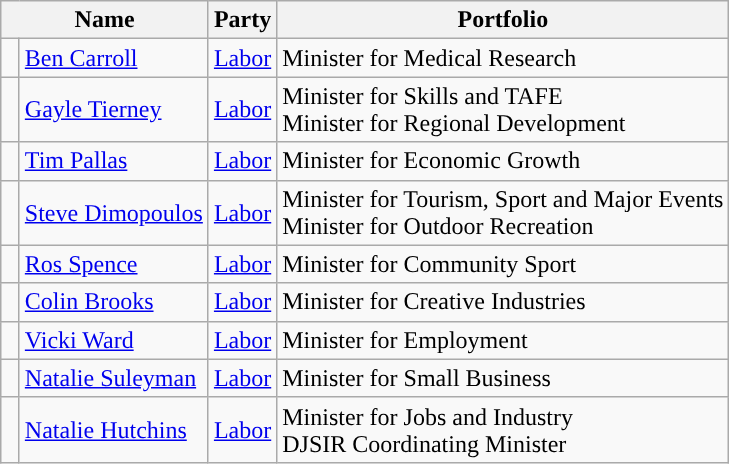<table class="wikitable">
<tr>
<th colspan="2">Name</th>
<th>Party</th>
<th>Portfolio</th>
</tr>
<tr>
<td width=5px style="color:inherit;background:"></td>
<td><a href='#'>Ben Carroll</a></td>
<td><a href='#'>Labor</a></td>
<td>Minister for Medical Research</td>
</tr>
<tr>
<td width=5px style="color:inherit;background:"></td>
<td><a href='#'>Gayle Tierney</a></td>
<td><a href='#'>Labor</a></td>
<td>Minister for Skills and TAFE<br>Minister for Regional Development</td>
</tr>
<tr>
<td width=5px style="color:inherit;background:"></td>
<td><a href='#'>Tim Pallas</a></td>
<td><a href='#'>Labor</a></td>
<td>Minister for Economic Growth</td>
</tr>
<tr>
<td width=5px style="color:inherit;background:"></td>
<td><a href='#'>Steve Dimopoulos</a></td>
<td><a href='#'>Labor</a></td>
<td>Minister for Tourism, Sport and Major Events<br>Minister for Outdoor Recreation</td>
</tr>
<tr>
<td width=5px style="color:inherit;background:"></td>
<td><a href='#'>Ros Spence</a></td>
<td><a href='#'>Labor</a></td>
<td>Minister for Community Sport</td>
</tr>
<tr>
<td width=5px style="color:inherit;background:"></td>
<td><a href='#'>Colin Brooks</a></td>
<td><a href='#'>Labor</a></td>
<td>Minister for Creative Industries</td>
</tr>
<tr>
<td width=5px style="color:inherit;background:"></td>
<td><a href='#'>Vicki Ward</a></td>
<td><a href='#'>Labor</a></td>
<td>Minister for Employment</td>
</tr>
<tr>
<td width=5px style="color:inherit;background:"></td>
<td><a href='#'>Natalie Suleyman</a></td>
<td><a href='#'>Labor</a></td>
<td>Minister for Small Business</td>
</tr>
<tr>
<td width=5px style="color:inherit;background:"></td>
<td><a href='#'>Natalie Hutchins</a></td>
<td><a href='#'>Labor</a></td>
<td>Minister for Jobs and Industry<br>DJSIR Coordinating Minister</td>
</tr>
</table>
